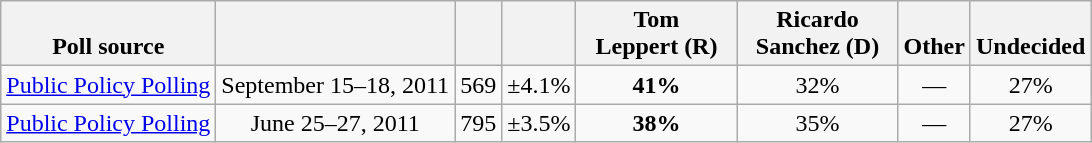<table class="wikitable" style="text-align:center">
<tr valign=bottom>
<th>Poll source</th>
<th></th>
<th></th>
<th></th>
<th style="width:100px;">Tom<br>Leppert (R)</th>
<th style="width:100px;">Ricardo<br>Sanchez (D)</th>
<th>Other</th>
<th>Undecided</th>
</tr>
<tr>
<td align=left><a href='#'>Public Policy Polling</a></td>
<td>September 15–18, 2011</td>
<td>569</td>
<td>±4.1%</td>
<td><strong>41%</strong></td>
<td>32%</td>
<td>—</td>
<td>27%</td>
</tr>
<tr>
<td align=left><a href='#'>Public Policy Polling</a></td>
<td>June 25–27, 2011</td>
<td>795</td>
<td>±3.5%</td>
<td><strong>38%</strong></td>
<td>35%</td>
<td>—</td>
<td>27%</td>
</tr>
</table>
